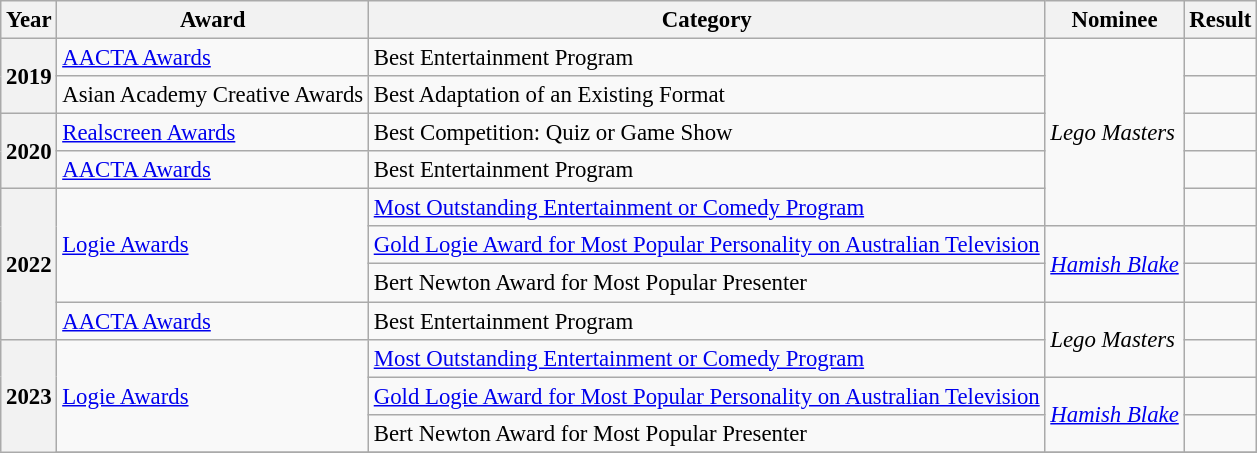<table class="wikitable plainrowheaders" style="font-size: 95%;">
<tr>
<th scope="col">Year</th>
<th scope="col">Award</th>
<th scope="col">Category</th>
<th scope="col">Nominee</th>
<th scope="col">Result</th>
</tr>
<tr>
<th rowspan=2 scope="row">2019</th>
<td><a href='#'>AACTA Awards</a></td>
<td>Best Entertainment Program</td>
<td rowspan=5><em>Lego Masters</em></td>
<td></td>
</tr>
<tr>
<td>Asian Academy Creative Awards</td>
<td>Best Adaptation of an Existing Format</td>
<td></td>
</tr>
<tr>
<th rowspan=2 scope="row">2020</th>
<td><a href='#'>Realscreen Awards</a></td>
<td>Best Competition: Quiz or Game Show</td>
<td></td>
</tr>
<tr>
<td><a href='#'>AACTA Awards</a></td>
<td>Best Entertainment Program</td>
<td></td>
</tr>
<tr>
<th rowspan=4 scope="row">2022</th>
<td rowspan=3><a href='#'>Logie Awards</a></td>
<td><a href='#'>Most Outstanding Entertainment or Comedy Program</a></td>
<td></td>
</tr>
<tr>
<td><a href='#'>Gold Logie Award for Most Popular Personality on Australian Television</a></td>
<td rowspan=2><em><a href='#'>Hamish Blake</a></em></td>
<td></td>
</tr>
<tr>
<td>Bert Newton Award for Most Popular Presenter</td>
<td></td>
</tr>
<tr>
<td><a href='#'>AACTA Awards</a></td>
<td>Best Entertainment Program</td>
<td rowspan=2><em>Lego Masters</em></td>
<td></td>
</tr>
<tr>
<th rowspan=4 scope="row">2023</th>
<td rowspan=3><a href='#'>Logie Awards</a></td>
<td><a href='#'>Most Outstanding Entertainment or Comedy Program</a></td>
<td></td>
</tr>
<tr>
<td><a href='#'>Gold Logie Award for Most Popular Personality on Australian Television</a></td>
<td rowspan=2><em><a href='#'>Hamish Blake</a></em></td>
<td></td>
</tr>
<tr>
<td>Bert Newton Award for Most Popular Presenter</td>
<td></td>
</tr>
<tr>
</tr>
</table>
